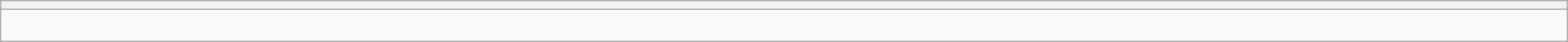<table style="width:100%" class="wikitable collapsible collapsed">
<tr>
<th></th>
</tr>
<tr>
<td><br>




</td>
</tr>
</table>
